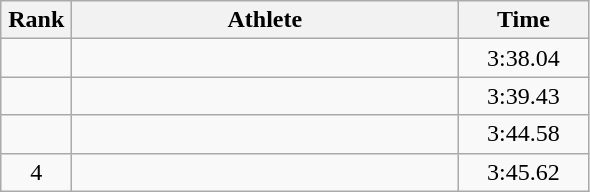<table class=wikitable style="text-align:center">
<tr>
<th width=40>Rank</th>
<th width=250>Athlete</th>
<th width=80>Time</th>
</tr>
<tr>
<td></td>
<td align=left></td>
<td>3:38.04</td>
</tr>
<tr>
<td></td>
<td align=left></td>
<td>3:39.43</td>
</tr>
<tr>
<td></td>
<td align=left></td>
<td>3:44.58</td>
</tr>
<tr>
<td>4</td>
<td align=left></td>
<td>3:45.62</td>
</tr>
</table>
